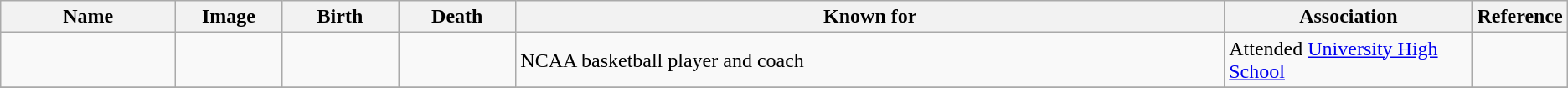<table class="wikitable sortable">
<tr>
<th scope="col" width="140">Name</th>
<th scope="col" width="80" class="unsortable">Image</th>
<th scope="col" width="90">Birth</th>
<th scope="col" width="90">Death</th>
<th scope="col" width="600" class="unsortable">Known for</th>
<th scope="col" width="200" class="unsortable">Association</th>
<th scope="col" width="30" class="unsortable">Reference</th>
</tr>
<tr>
<td></td>
<td></td>
<td align=right></td>
<td></td>
<td>NCAA basketball player and coach</td>
<td>Attended <a href='#'>University High School</a></td>
<td align="center"></td>
</tr>
<tr>
</tr>
</table>
